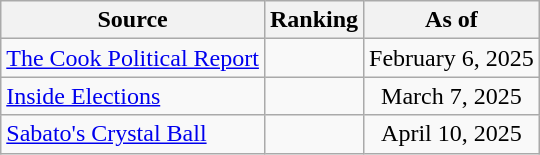<table class="wikitable" style="text-align:center">
<tr>
<th>Source</th>
<th>Ranking</th>
<th>As of</th>
</tr>
<tr>
<td align=left><a href='#'>The Cook Political Report</a></td>
<td></td>
<td>February 6, 2025</td>
</tr>
<tr>
<td align=left><a href='#'>Inside Elections</a></td>
<td></td>
<td>March 7, 2025</td>
</tr>
<tr>
<td align=left><a href='#'>Sabato's Crystal Ball</a></td>
<td></td>
<td>April 10, 2025</td>
</tr>
</table>
